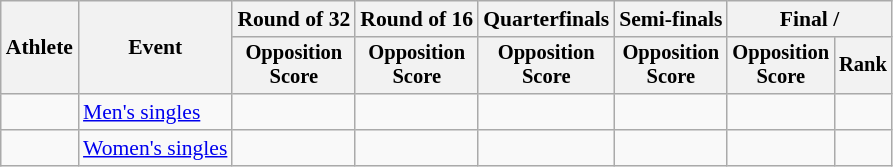<table class="wikitable" style="font-size:90%">
<tr>
<th rowspan=2>Athlete</th>
<th rowspan=2>Event</th>
<th>Round of 32</th>
<th>Round of 16</th>
<th>Quarterfinals</th>
<th>Semi-finals</th>
<th colspan=2>Final / </th>
</tr>
<tr style="font-size:95%">
<th>Opposition<br>Score</th>
<th>Opposition<br>Score</th>
<th>Opposition<br>Score</th>
<th>Opposition<br>Score</th>
<th>Opposition<br>Score</th>
<th>Rank</th>
</tr>
<tr align=center>
<td align=left></td>
<td align=left><a href='#'>Men's singles</a></td>
<td></td>
<td></td>
<td></td>
<td></td>
<td></td>
<td></td>
</tr>
<tr align=center>
<td align=left></td>
<td align=left><a href='#'>Women's singles</a></td>
<td></td>
<td></td>
<td></td>
<td></td>
<td></td>
<td></td>
</tr>
</table>
